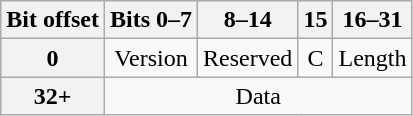<table class="wikitable" style="text-align :center">
<tr>
<th>Bit offset</th>
<th colspan="8">Bits 0–7</th>
<th colspan="7">8–14</th>
<th>15</th>
<th colspan="16">16–31</th>
</tr>
<tr>
<th>0</th>
<td colspan="8">Version</td>
<td colspan="7">Reserved</td>
<td colspan="1">C</td>
<td colspan="16">Length</td>
</tr>
<tr>
<th>32+</th>
<td colspan="32">Data</td>
</tr>
</table>
